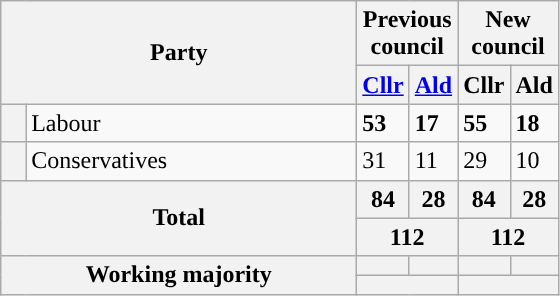<table class="wikitable">
<tr>
<th colspan="2" rowspan="2" style="width: 230px">Party</th>
<th valign=top colspan="2" style="width: 30px">Previous council</th>
<th valign=top colspan="2" style="width: 30px">New council</th>
</tr>
<tr>
<th><a href='#'>Cllr</a></th>
<th><a href='#'>Ald</a></th>
<th>Cllr</th>
<th>Ald</th>
</tr>
<tr>
<th style="background-color: "></th>
<td>Labour</td>
<td><strong>53</strong></td>
<td><strong>17</strong></td>
<td><strong>55</strong></td>
<td><strong>18</strong></td>
</tr>
<tr>
<th style="background-color: "></th>
<td>Conservatives</td>
<td>31</td>
<td>11</td>
<td>29</td>
<td>10</td>
</tr>
<tr>
<th colspan="2" rowspan="2">Total</th>
<th style="text-align: center">84</th>
<th style="text-align: center">28</th>
<th style="text-align: center">84</th>
<th style="text-align: center">28</th>
</tr>
<tr>
<th colspan="2" style="text-align: center">112</th>
<th colspan="2" style="text-align: center">112</th>
</tr>
<tr>
<th colspan="2" rowspan="2">Working majority</th>
<th></th>
<th></th>
<th></th>
<th></th>
</tr>
<tr>
<th colspan="2"></th>
<th colspan="2"></th>
</tr>
</table>
